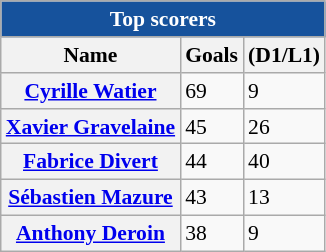<table class="wikitable" style="font-size:90%; margin-right:1em; float:left;">
<tr>
<th colspan=3 style="color:#ffffff; background:#16529c;">Top scorers</th>
</tr>
<tr>
<th>Name</th>
<th>Goals</th>
<th>(D1/L1)</th>
</tr>
<tr>
<th><a href='#'>Cyrille Watier</a></th>
<td>69</td>
<td>9</td>
</tr>
<tr>
<th><a href='#'>Xavier Gravelaine</a></th>
<td>45</td>
<td>26</td>
</tr>
<tr>
<th><a href='#'>Fabrice Divert</a></th>
<td>44</td>
<td>40</td>
</tr>
<tr>
<th><a href='#'>Sébastien Mazure</a></th>
<td>43</td>
<td>13</td>
</tr>
<tr>
<th><a href='#'>Anthony Deroin</a></th>
<td>38</td>
<td>9</td>
</tr>
</table>
